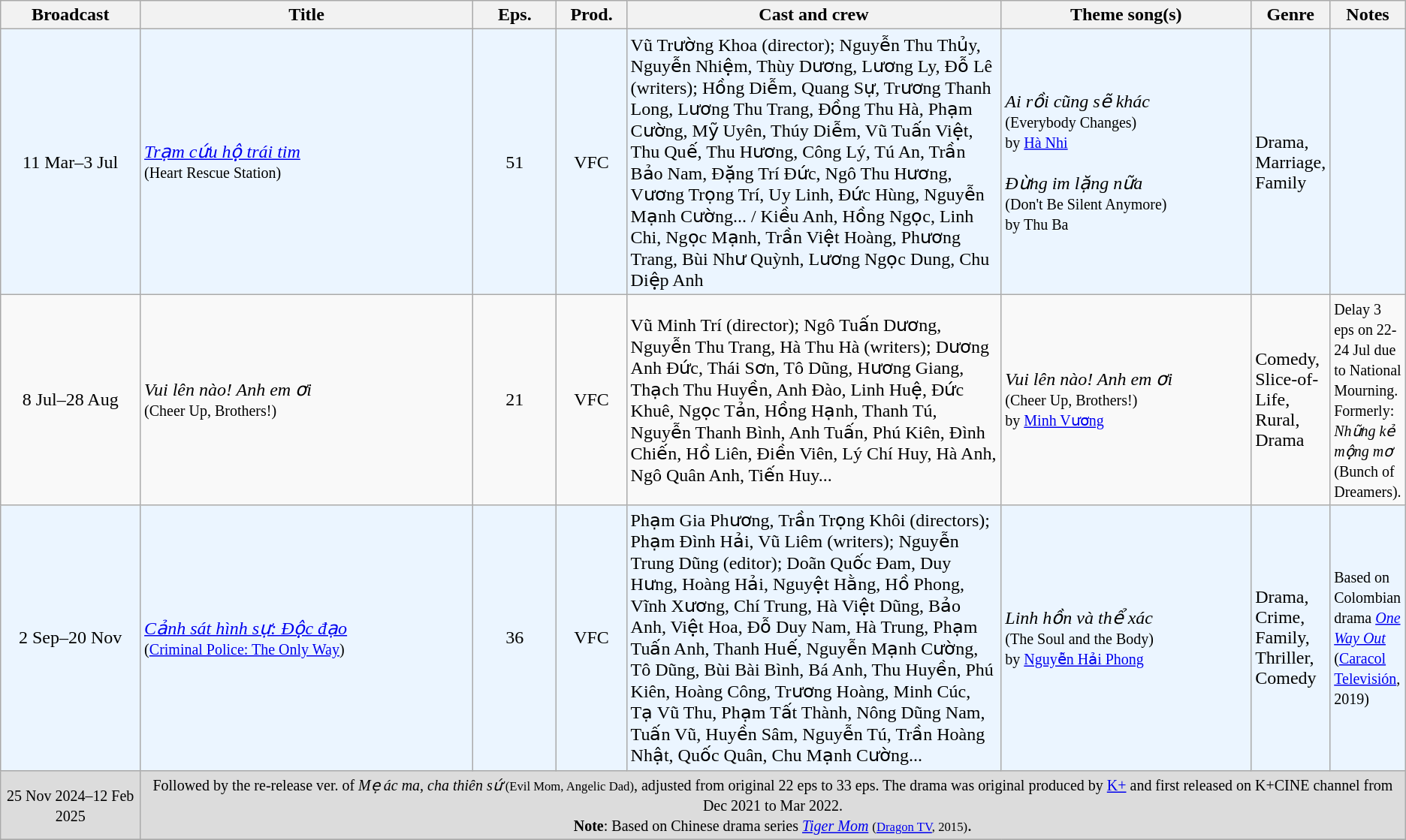<table class="wikitable sortable">
<tr>
<th style="width:10%;">Broadcast</th>
<th style="width:24%;">Title</th>
<th style="width:6%;">Eps.</th>
<th style="width:5%;">Prod.</th>
<th style="width:27%;">Cast and crew</th>
<th style="width:18%;">Theme song(s)</th>
<th style="width:5%;">Genre</th>
<th style="width:5%;">Notes</th>
</tr>
<tr ---- bgcolor="#ebf5ff">
<td style="text-align:center;">11 Mar–3 Jul<br></td>
<td><em><a href='#'>Trạm cứu hộ trái tim</a></em><br><small>(Heart Rescue Station)</small></td>
<td style="text-align:center;">51</td>
<td style="text-align:center;">VFC</td>
<td>Vũ Trường Khoa (director); Nguyễn Thu Thủy, Nguyễn Nhiệm, Thùy Dương, Lương Ly, Đỗ Lê (writers); Hồng Diễm, Quang Sự, Trương Thanh Long, Lương Thu Trang, Đồng Thu Hà, Phạm Cường, Mỹ Uyên, Thúy Diễm, Vũ Tuấn Việt, Thu Quế, Thu Hương, Công Lý, Tú An, Trần Bảo Nam, Đặng Trí Đức, Ngô Thu Hương, Vương Trọng Trí, Uy Linh, Đức Hùng, Nguyễn Mạnh Cường... / Kiều Anh, Hồng Ngọc, Linh Chi, Ngọc Mạnh, Trần Việt Hoàng, Phương Trang, Bùi Như Quỳnh, Lương Ngọc Dung, Chu Diệp Anh</td>
<td><em>Ai rồi cũng sẽ khác</em><br><small>(Everybody Changes)<br>by <a href='#'>Hà Nhi</a></small><br><br><em>Đừng im lặng nữa</em><br><small>(Don't Be Silent Anymore)<br>by Thu Ba</small></td>
<td>Drama, Marriage, Family</td>
<td></td>
</tr>
<tr>
<td style="text-align:center;">8 Jul–28 Aug<br></td>
<td><em>Vui lên nào! Anh em ơi</em><br><small>(Cheer Up, Brothers!)</small></td>
<td style="text-align:center;">21</td>
<td style="text-align:center;">VFC</td>
<td>Vũ Minh Trí (director); Ngô Tuấn Dương, Nguyễn Thu Trang, Hà Thu Hà (writers); Dương Anh Đức, Thái Sơn, Tô Dũng, Hương Giang, Thạch Thu Huyền, Anh Đào, Linh Huệ, Đức Khuê, Ngọc Tản, Hồng Hạnh, Thanh Tú, Nguyễn Thanh Bình, Anh Tuấn, Phú Kiên, Đình Chiến, Hồ Liên, Điền Viên, Lý Chí Huy, Hà Anh, Ngô Quân Anh, Tiến Huy...</td>
<td><em>Vui lên nào! Anh em ơi</em><br><small>(Cheer Up, Brothers!)<br>by <a href='#'>Minh Vương</a></small></td>
<td>Comedy, Slice-of-Life, Rural, Drama</td>
<td><small>Delay 3 eps on 22-24 Jul due to National Mourning.</small><br><small>Formerly: <em>Những kẻ mộng mơ</em> (Bunch of Dreamers).</small></td>
</tr>
<tr ---- bgcolor="#ebf5ff">
<td style="text-align:center;">2 Sep–20 Nov<br></td>
<td><em><a href='#'>Cảnh sát hình sự: Độc đạo</a></em><br><small>(<a href='#'>Criminal Police: The Only Way</a>)</small></td>
<td style="text-align:center;">36</td>
<td style="text-align:center;">VFC</td>
<td>Phạm Gia Phương, Trần Trọng Khôi (directors); Phạm Đình Hải, Vũ Liêm (writers); Nguyễn Trung Dũng (editor); Doãn Quốc Đam, Duy Hưng, Hoàng Hải, Nguyệt Hằng, Hồ Phong, Vĩnh Xương, Chí Trung, Hà Việt Dũng, Bảo Anh, Việt Hoa, Đỗ Duy Nam, Hà Trung, Phạm Tuấn Anh, Thanh Huế, Nguyễn Mạnh Cường, Tô Dũng, Bùi Bài Bình, Bá Anh, Thu Huyền, Phú Kiên, Hoàng Công, Trương Hoàng, Minh Cúc, Tạ Vũ Thu, Phạm Tất Thành, Nông Dũng Nam, Tuấn Vũ, Huyền Sâm, Nguyễn Tú, Trần Hoàng Nhật, Quốc Quân, Chu Mạnh Cường...</td>
<td><em>Linh hồn và thể xác</em><br><small>(The Soul and the Body)<br>by <a href='#'>Nguyễn Hải Phong</a></small></td>
<td>Drama, Crime, Family, Thriller, Comedy</td>
<td><small>Based on Colombian drama <em><a href='#'>One Way Out</a></em> (<a href='#'>Caracol Televisión</a>, 2019)</small></td>
</tr>
<tr ---- bgcolor="#DCDCDC">
<td style="text-align:center;"><small>25 Nov 2024–12 Feb 2025</small></td>
<td colspan="7" align=center><small>Followed by the re-release ver. of <em>Mẹ ác ma, cha thiên sứ</em> <small>(Evil Mom, Angelic Dad)</small>, adjusted from original 22 eps to 33 eps. The drama was original produced by <a href='#'>K+</a> and first released on K+CINE channel from Dec 2021 to Mar 2022.</small><br><small><strong>Note</strong>: Based on Chinese drama series <em><a href='#'>Tiger Mom</a></em> <small>(<a href='#'>Dragon TV</a>, 2015)</small></small>.</td>
</tr>
<tr>
</tr>
</table>
